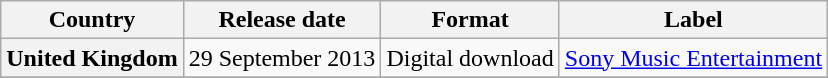<table class="wikitable plainrowheaders">
<tr>
<th scope="col">Country</th>
<th scope="col">Release date</th>
<th scope="col">Format</th>
<th scope="col">Label</th>
</tr>
<tr>
<th scope="row">United Kingdom</th>
<td>29 September 2013</td>
<td>Digital download</td>
<td><a href='#'>Sony Music Entertainment</a></td>
</tr>
<tr>
</tr>
</table>
